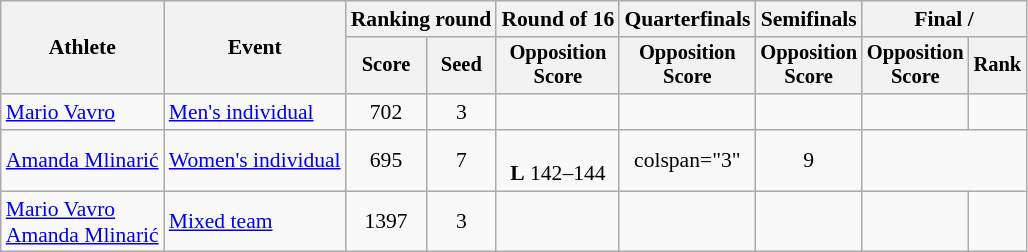<table class="wikitable" style="text-align:center; font-size:90%">
<tr>
<th rowspan="2">Athlete</th>
<th rowspan="2">Event</th>
<th colspan="2">Ranking round</th>
<th>Round of 16</th>
<th>Quarterfinals</th>
<th>Semifinals</th>
<th colspan="2">Final / </th>
</tr>
<tr style="font-size:95%">
<th>Score</th>
<th>Seed</th>
<th>Opposition<br>Score</th>
<th>Opposition<br>Score</th>
<th>Opposition<br>Score</th>
<th>Opposition<br>Score</th>
<th>Rank</th>
</tr>
<tr>
<td align="left"><a href='#'>Mario Vavro</a></td>
<td align="left"><a href='#'>Men's individual</a></td>
<td>702</td>
<td>3</td>
<td><br></td>
<td></td>
<td></td>
<td></td>
<td></td>
</tr>
<tr>
<td align="left"><a href='#'>Amanda Mlinarić</a></td>
<td align="left"><a href='#'>Women's individual</a></td>
<td>695</td>
<td>7</td>
<td><br><strong>L</strong> 142–144</td>
<td>colspan="3" </td>
<td>9</td>
</tr>
<tr>
<td align="left"><a href='#'>Mario Vavro</a><br><a href='#'>Amanda Mlinarić</a></td>
<td align="left"><a href='#'>Mixed team</a></td>
<td>1397</td>
<td>3</td>
<td></td>
<td><br></td>
<td></td>
<td></td>
<td></td>
</tr>
</table>
